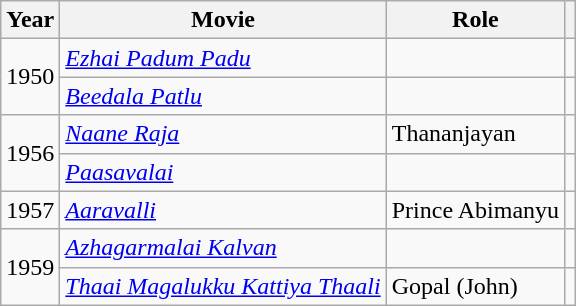<table class="wikitable">
<tr>
<th>Year</th>
<th>Movie</th>
<th>Role</th>
<th class="unsortable"></th>
</tr>
<tr>
<td rowspan="2">1950</td>
<td><em><a href='#'>Ezhai Padum Padu</a></em></td>
<td></td>
<td></td>
</tr>
<tr>
<td><em><a href='#'>Beedala Patlu</a></em></td>
<td></td>
<td></td>
</tr>
<tr>
<td rowspan=2>1956</td>
<td><em><a href='#'>Naane Raja</a></em></td>
<td>Thananjayan</td>
<td></td>
</tr>
<tr>
<td><em><a href='#'>Paasavalai</a></em></td>
<td></td>
<td></td>
</tr>
<tr>
<td>1957</td>
<td><em><a href='#'>Aaravalli</a></em></td>
<td>Prince Abimanyu</td>
<td></td>
</tr>
<tr>
<td rowspan=2>1959</td>
<td><em><a href='#'>Azhagarmalai Kalvan</a></em></td>
<td></td>
<td></td>
</tr>
<tr>
<td><em><a href='#'>Thaai Magalukku Kattiya Thaali</a></em></td>
<td>Gopal (John)</td>
<td></td>
</tr>
</table>
